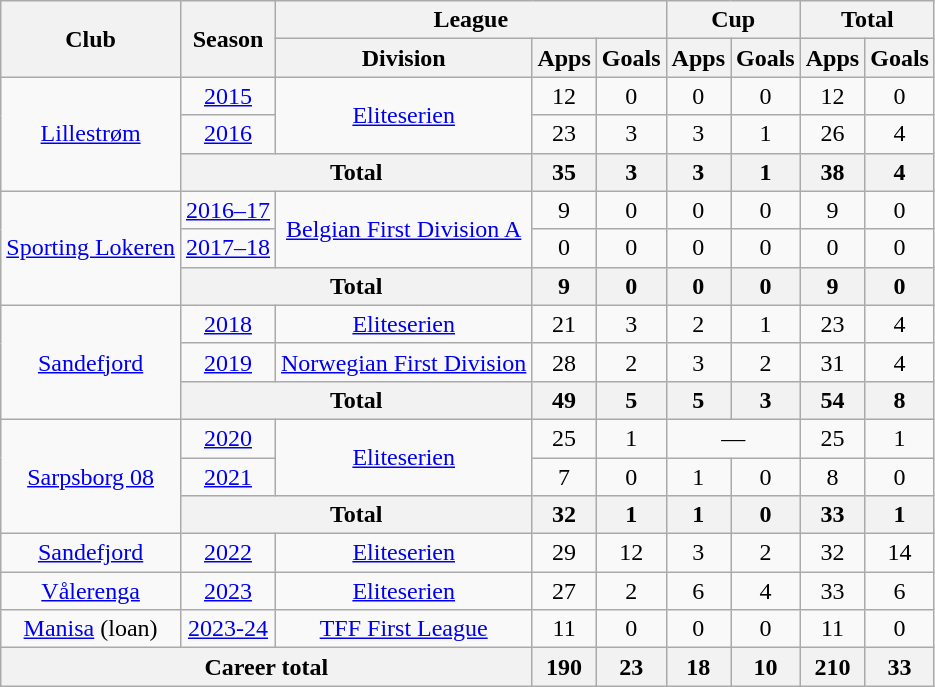<table class="wikitable" style="text-align: center;">
<tr>
<th rowspan="2">Club</th>
<th rowspan="2">Season</th>
<th colspan="3">League</th>
<th colspan="2">Cup</th>
<th colspan="2">Total</th>
</tr>
<tr>
<th>Division</th>
<th>Apps</th>
<th>Goals</th>
<th>Apps</th>
<th>Goals</th>
<th>Apps</th>
<th>Goals</th>
</tr>
<tr>
<td rowspan="3" valign="center"><a href='#'>Lillestrøm</a></td>
<td><a href='#'>2015</a></td>
<td rowspan="2" valign="center"><a href='#'>Eliteserien</a></td>
<td>12</td>
<td>0</td>
<td>0</td>
<td>0</td>
<td>12</td>
<td>0</td>
</tr>
<tr>
<td><a href='#'>2016</a></td>
<td>23</td>
<td>3</td>
<td>3</td>
<td>1</td>
<td>26</td>
<td>4</td>
</tr>
<tr>
<th colspan="2">Total</th>
<th>35</th>
<th>3</th>
<th>3</th>
<th>1</th>
<th>38</th>
<th>4</th>
</tr>
<tr>
<td rowspan="3" valign="center"><a href='#'>Sporting Lokeren</a></td>
<td><a href='#'>2016–17</a></td>
<td rowspan="2" valign="center"><a href='#'>Belgian First Division A</a></td>
<td>9</td>
<td>0</td>
<td>0</td>
<td>0</td>
<td>9</td>
<td>0</td>
</tr>
<tr>
<td><a href='#'>2017–18</a></td>
<td>0</td>
<td>0</td>
<td>0</td>
<td>0</td>
<td>0</td>
<td>0</td>
</tr>
<tr>
<th colspan="2">Total</th>
<th>9</th>
<th>0</th>
<th>0</th>
<th>0</th>
<th>9</th>
<th>0</th>
</tr>
<tr>
<td rowspan="3" valign="center"><a href='#'>Sandefjord</a></td>
<td><a href='#'>2018</a></td>
<td rowspan="1" valign="center"><a href='#'>Eliteserien</a></td>
<td>21</td>
<td>3</td>
<td>2</td>
<td>1</td>
<td>23</td>
<td>4</td>
</tr>
<tr>
<td><a href='#'>2019</a></td>
<td rowspan="1" valign="center"><a href='#'>Norwegian First Division</a></td>
<td>28</td>
<td>2</td>
<td>3</td>
<td>2</td>
<td>31</td>
<td>4</td>
</tr>
<tr>
<th colspan="2">Total</th>
<th>49</th>
<th>5</th>
<th>5</th>
<th>3</th>
<th>54</th>
<th>8</th>
</tr>
<tr>
<td rowspan="3" valign="center"><a href='#'>Sarpsborg 08</a></td>
<td><a href='#'>2020</a></td>
<td rowspan="2" valign="center"><a href='#'>Eliteserien</a></td>
<td>25</td>
<td>1</td>
<td colspan="2">—</td>
<td>25</td>
<td>1</td>
</tr>
<tr>
<td><a href='#'>2021</a></td>
<td>7</td>
<td>0</td>
<td>1</td>
<td>0</td>
<td>8</td>
<td>0</td>
</tr>
<tr>
<th colspan="2">Total</th>
<th>32</th>
<th>1</th>
<th>1</th>
<th>0</th>
<th>33</th>
<th>1</th>
</tr>
<tr>
<td valign="center"><a href='#'>Sandefjord</a></td>
<td><a href='#'>2022</a></td>
<td valign="center"><a href='#'>Eliteserien</a></td>
<td>29</td>
<td>12</td>
<td>3</td>
<td>2</td>
<td>32</td>
<td>14</td>
</tr>
<tr>
<td><a href='#'>Vålerenga</a></td>
<td><a href='#'>2023</a></td>
<td><a href='#'>Eliteserien</a></td>
<td>27</td>
<td>2</td>
<td>6</td>
<td>4</td>
<td>33</td>
<td>6</td>
</tr>
<tr>
<td><a href='#'>Manisa</a> (loan)</td>
<td><a href='#'>2023-24</a></td>
<td><a href='#'>TFF First League</a></td>
<td>11</td>
<td>0</td>
<td>0</td>
<td>0</td>
<td>11</td>
<td>0</td>
</tr>
<tr>
<th colspan="3">Career total</th>
<th>190</th>
<th>23</th>
<th>18</th>
<th>10</th>
<th>210</th>
<th>33</th>
</tr>
</table>
